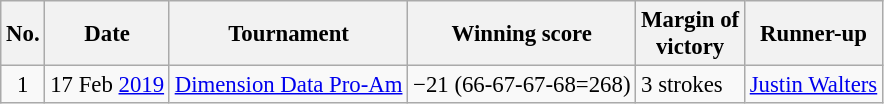<table class="wikitable" style="font-size:95%;">
<tr>
<th>No.</th>
<th>Date</th>
<th>Tournament</th>
<th>Winning score</th>
<th>Margin of<br>victory</th>
<th>Runner-up</th>
</tr>
<tr>
<td align=center>1</td>
<td>17 Feb <a href='#'>2019</a></td>
<td><a href='#'>Dimension Data Pro-Am</a></td>
<td>−21 (66-67-67-68=268)</td>
<td>3 strokes</td>
<td> <a href='#'>Justin Walters</a></td>
</tr>
</table>
